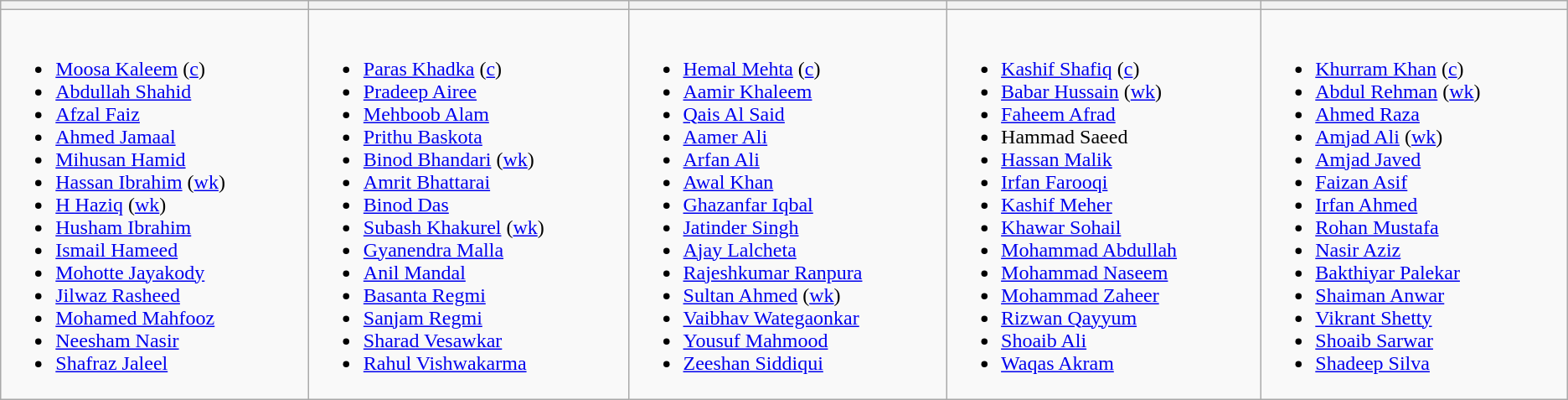<table class="wikitable">
<tr>
<th width=330></th>
<th width=330></th>
<th width=330></th>
<th width=330></th>
<th width=330></th>
</tr>
<tr>
<td valign=top><br><ul><li><a href='#'>Moosa Kaleem</a> (<a href='#'>c</a>)</li><li><a href='#'>Abdullah Shahid</a></li><li><a href='#'>Afzal Faiz</a></li><li><a href='#'>Ahmed Jamaal</a></li><li><a href='#'>Mihusan Hamid</a></li><li><a href='#'>Hassan Ibrahim</a> (<a href='#'>wk</a>)</li><li><a href='#'>H Haziq</a> (<a href='#'>wk</a>)</li><li><a href='#'>Husham Ibrahim</a></li><li><a href='#'>Ismail Hameed</a></li><li><a href='#'>Mohotte Jayakody</a></li><li><a href='#'>Jilwaz Rasheed</a></li><li><a href='#'>Mohamed Mahfooz</a></li><li><a href='#'>Neesham Nasir</a></li><li><a href='#'>Shafraz Jaleel</a></li></ul></td>
<td valign=top><br><ul><li><a href='#'>Paras Khadka</a> (<a href='#'>c</a>)</li><li><a href='#'>Pradeep Airee</a></li><li><a href='#'>Mehboob Alam</a></li><li><a href='#'>Prithu Baskota</a></li><li><a href='#'>Binod Bhandari</a> (<a href='#'>wk</a>)</li><li><a href='#'>Amrit Bhattarai</a></li><li><a href='#'>Binod Das</a></li><li><a href='#'>Subash Khakurel</a> (<a href='#'>wk</a>)</li><li><a href='#'>Gyanendra Malla</a></li><li><a href='#'>Anil Mandal</a></li><li><a href='#'>Basanta Regmi</a></li><li><a href='#'>Sanjam Regmi</a></li><li><a href='#'>Sharad Vesawkar</a></li><li><a href='#'>Rahul Vishwakarma</a></li></ul></td>
<td valign=top><br><ul><li><a href='#'>Hemal Mehta</a> (<a href='#'>c</a>)</li><li><a href='#'>Aamir Khaleem</a></li><li><a href='#'>Qais Al Said</a></li><li><a href='#'>Aamer Ali</a></li><li><a href='#'>Arfan Ali</a></li><li><a href='#'>Awal Khan</a></li><li><a href='#'>Ghazanfar Iqbal</a></li><li><a href='#'>Jatinder Singh</a></li><li><a href='#'>Ajay Lalcheta</a></li><li><a href='#'>Rajeshkumar Ranpura</a></li><li><a href='#'>Sultan Ahmed</a> (<a href='#'>wk</a>)</li><li><a href='#'>Vaibhav Wategaonkar</a></li><li><a href='#'>Yousuf Mahmood</a></li><li><a href='#'>Zeeshan Siddiqui</a></li></ul></td>
<td valign=top><br><ul><li><a href='#'>Kashif Shafiq</a> (<a href='#'>c</a>)</li><li><a href='#'>Babar Hussain</a> (<a href='#'>wk</a>)</li><li><a href='#'>Faheem Afrad</a></li><li>Hammad Saeed</li><li><a href='#'>Hassan Malik</a></li><li><a href='#'>Irfan Farooqi</a></li><li><a href='#'>Kashif Meher</a></li><li><a href='#'>Khawar Sohail</a></li><li><a href='#'>Mohammad Abdullah</a></li><li><a href='#'>Mohammad Naseem</a></li><li><a href='#'>Mohammad Zaheer</a></li><li><a href='#'>Rizwan Qayyum</a></li><li><a href='#'>Shoaib Ali</a></li><li><a href='#'>Waqas Akram</a></li></ul></td>
<td valign=top><br><ul><li><a href='#'>Khurram Khan</a> (<a href='#'>c</a>)</li><li><a href='#'>Abdul Rehman</a> (<a href='#'>wk</a>)</li><li><a href='#'>Ahmed Raza</a></li><li><a href='#'>Amjad Ali</a> (<a href='#'>wk</a>)</li><li><a href='#'>Amjad Javed</a></li><li><a href='#'>Faizan Asif</a></li><li><a href='#'>Irfan Ahmed</a></li><li><a href='#'>Rohan Mustafa</a></li><li><a href='#'>Nasir Aziz</a></li><li><a href='#'>Bakthiyar Palekar</a></li><li><a href='#'>Shaiman Anwar</a></li><li><a href='#'>Vikrant Shetty</a></li><li><a href='#'>Shoaib Sarwar</a></li><li><a href='#'>Shadeep Silva</a></li></ul></td>
</tr>
</table>
